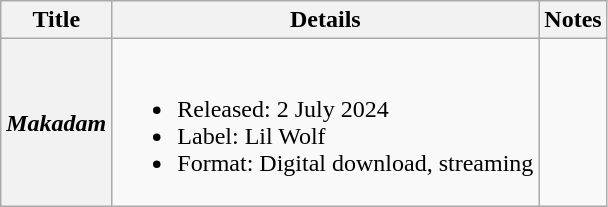<table class="wikitable plainrowheaders" style="text-align:center;">
<tr>
<th scope="col" rowspan="1">Title</th>
<th scope="col" rowspan="1">Details</th>
<th scope="col" rowspan="1">Notes</th>
</tr>
<tr>
<th scope="row"><em>Makadam</em></th>
<td align="left"><br><ul><li>Released: 2 July 2024</li><li>Label: Lil Wolf</li><li>Format: Digital download, streaming</li></ul></td>
<td></td>
</tr>
</table>
